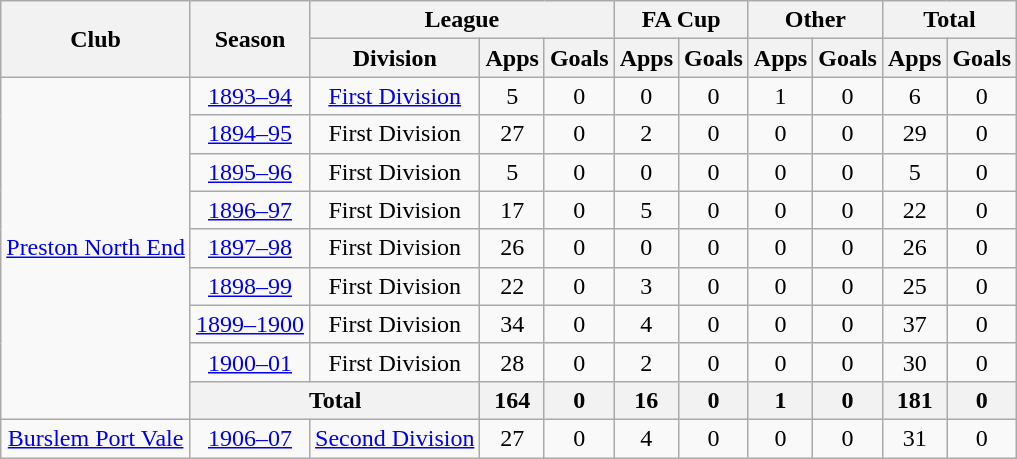<table class="wikitable" style="text-align: center;">
<tr>
<th rowspan="2">Club</th>
<th rowspan="2">Season</th>
<th colspan="3">League</th>
<th colspan="2">FA Cup</th>
<th colspan="2">Other</th>
<th colspan="2">Total</th>
</tr>
<tr>
<th>Division</th>
<th>Apps</th>
<th>Goals</th>
<th>Apps</th>
<th>Goals</th>
<th>Apps</th>
<th>Goals</th>
<th>Apps</th>
<th>Goals</th>
</tr>
<tr>
<td rowspan="9"><a href='#'>Preston North End</a></td>
<td><a href='#'>1893–94</a></td>
<td><a href='#'>First Division</a></td>
<td>5</td>
<td>0</td>
<td>0</td>
<td>0</td>
<td>1</td>
<td>0</td>
<td>6</td>
<td>0</td>
</tr>
<tr>
<td><a href='#'>1894–95</a></td>
<td>First Division</td>
<td>27</td>
<td>0</td>
<td>2</td>
<td>0</td>
<td>0</td>
<td>0</td>
<td>29</td>
<td>0</td>
</tr>
<tr>
<td><a href='#'>1895–96</a></td>
<td>First Division</td>
<td>5</td>
<td>0</td>
<td>0</td>
<td>0</td>
<td>0</td>
<td>0</td>
<td>5</td>
<td>0</td>
</tr>
<tr>
<td><a href='#'>1896–97</a></td>
<td>First Division</td>
<td>17</td>
<td>0</td>
<td>5</td>
<td>0</td>
<td>0</td>
<td>0</td>
<td>22</td>
<td>0</td>
</tr>
<tr>
<td><a href='#'>1897–98</a></td>
<td>First Division</td>
<td>26</td>
<td>0</td>
<td>0</td>
<td>0</td>
<td>0</td>
<td>0</td>
<td>26</td>
<td>0</td>
</tr>
<tr>
<td><a href='#'>1898–99</a></td>
<td>First Division</td>
<td>22</td>
<td>0</td>
<td>3</td>
<td>0</td>
<td>0</td>
<td>0</td>
<td>25</td>
<td>0</td>
</tr>
<tr>
<td><a href='#'>1899–1900</a></td>
<td>First Division</td>
<td>34</td>
<td>0</td>
<td>4</td>
<td>0</td>
<td>0</td>
<td>0</td>
<td>37</td>
<td>0</td>
</tr>
<tr>
<td><a href='#'>1900–01</a></td>
<td>First Division</td>
<td>28</td>
<td>0</td>
<td>2</td>
<td>0</td>
<td>0</td>
<td>0</td>
<td>30</td>
<td>0</td>
</tr>
<tr>
<th colspan="2">Total</th>
<th>164</th>
<th>0</th>
<th>16</th>
<th>0</th>
<th>1</th>
<th>0</th>
<th>181</th>
<th>0</th>
</tr>
<tr>
<td><a href='#'>Burslem Port Vale</a></td>
<td><a href='#'>1906–07</a></td>
<td><a href='#'>Second Division</a></td>
<td>27</td>
<td>0</td>
<td>4</td>
<td>0</td>
<td>0</td>
<td>0</td>
<td>31</td>
<td>0</td>
</tr>
</table>
